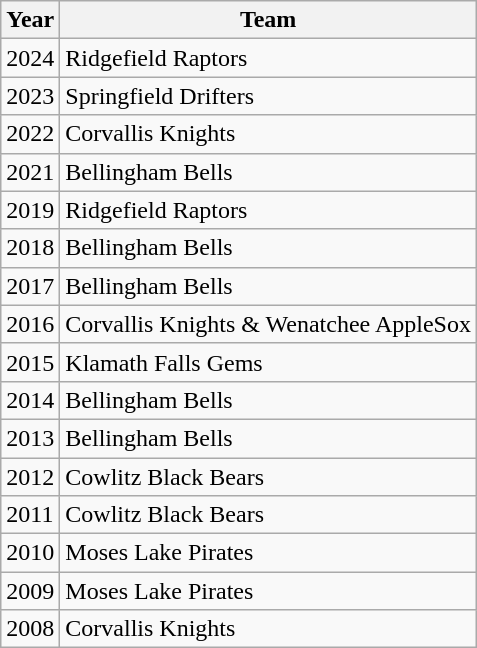<table class="wikitable">
<tr>
<th>Year</th>
<th>Team</th>
</tr>
<tr>
<td>2024</td>
<td>Ridgefield Raptors</td>
</tr>
<tr>
<td>2023</td>
<td>Springfield Drifters</td>
</tr>
<tr>
<td>2022</td>
<td>Corvallis Knights</td>
</tr>
<tr>
<td>2021</td>
<td>Bellingham Bells</td>
</tr>
<tr>
<td>2019</td>
<td>Ridgefield Raptors</td>
</tr>
<tr>
<td>2018</td>
<td>Bellingham Bells</td>
</tr>
<tr>
<td>2017</td>
<td>Bellingham Bells</td>
</tr>
<tr>
<td>2016</td>
<td>Corvallis Knights & Wenatchee AppleSox</td>
</tr>
<tr>
<td>2015</td>
<td>Klamath Falls Gems</td>
</tr>
<tr>
<td>2014</td>
<td>Bellingham Bells</td>
</tr>
<tr>
<td>2013</td>
<td>Bellingham Bells</td>
</tr>
<tr>
<td>2012</td>
<td>Cowlitz Black Bears</td>
</tr>
<tr>
<td>2011</td>
<td>Cowlitz Black Bears</td>
</tr>
<tr>
<td>2010</td>
<td>Moses Lake Pirates</td>
</tr>
<tr>
<td>2009</td>
<td>Moses Lake Pirates</td>
</tr>
<tr>
<td>2008</td>
<td>Corvallis Knights</td>
</tr>
</table>
